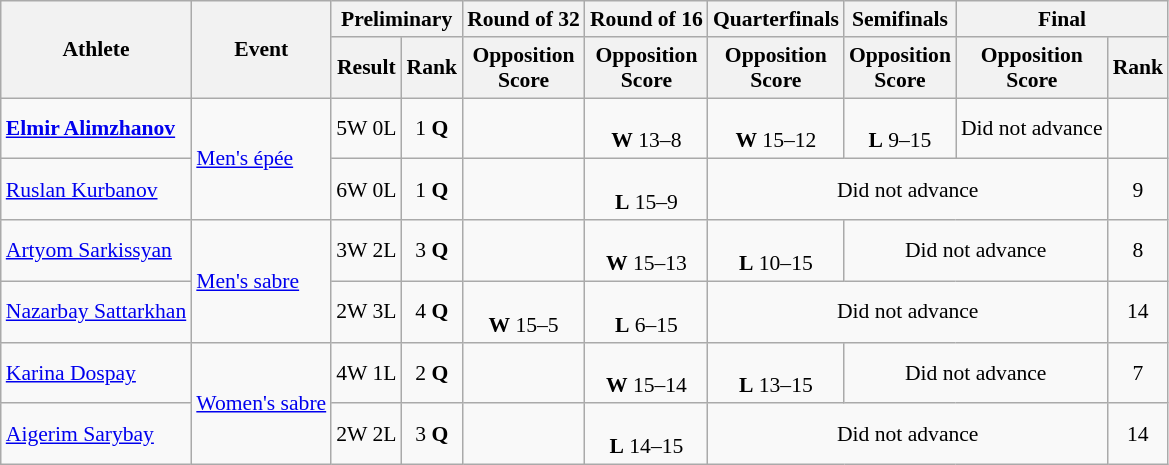<table class=wikitable style=font-size:90%;text-align:center>
<tr>
<th rowspan=2>Athlete</th>
<th rowspan=2>Event</th>
<th colspan="2">Preliminary</th>
<th>Round of 32</th>
<th>Round of 16</th>
<th>Quarterfinals</th>
<th>Semifinals</th>
<th colspan=2>Final</th>
</tr>
<tr>
<th>Result</th>
<th>Rank</th>
<th>Opposition<br>Score</th>
<th>Opposition<br>Score</th>
<th>Opposition<br>Score</th>
<th>Opposition<br>Score</th>
<th>Opposition<br>Score</th>
<th>Rank</th>
</tr>
<tr>
<td align=left><strong><a href='#'>Elmir Alimzhanov</a></strong></td>
<td align=left rowspan=2><a href='#'>Men's épée</a></td>
<td>5W 0L</td>
<td>1 <strong>Q</strong></td>
<td></td>
<td><br><strong>W</strong> 13–8</td>
<td><br><strong>W</strong> 15–12</td>
<td> <br> <strong>L</strong> 9–15</td>
<td align=center>Did not advance</td>
<td></td>
</tr>
<tr>
<td align=left><a href='#'>Ruslan Kurbanov</a></td>
<td>6W 0L</td>
<td>1 <strong>Q</strong></td>
<td></td>
<td><br><strong>L</strong> 15–9</td>
<td colspan=3 align=center>Did not advance</td>
<td>9</td>
</tr>
<tr>
<td align=left><a href='#'>Artyom Sarkissyan</a></td>
<td align=left rowspan=2><a href='#'>Men's sabre</a></td>
<td>3W 2L</td>
<td>3 <strong>Q</strong></td>
<td></td>
<td><br><strong>W</strong> 15–13</td>
<td><br><strong>L</strong> 10–15</td>
<td colspan=2>Did not advance</td>
<td>8</td>
</tr>
<tr>
<td align=left><a href='#'>Nazarbay Sattarkhan</a></td>
<td>2W 3L</td>
<td>4 <strong>Q</strong></td>
<td><br><strong>W</strong> 15–5</td>
<td><br><strong>L</strong> 6–15</td>
<td colspan=3>Did not advance</td>
<td>14</td>
</tr>
<tr>
<td align=left><a href='#'>Karina Dospay</a></td>
<td align=left rowspan=2><a href='#'>Women's sabre</a></td>
<td align=center>4W 1L</td>
<td>2 <strong>Q</strong></td>
<td></td>
<td><br><strong>W</strong> 15–14</td>
<td><br><strong>L</strong> 13–15</td>
<td colspan=2>Did not advance</td>
<td>7</td>
</tr>
<tr>
<td align=left><a href='#'>Aigerim Sarybay</a></td>
<td align=center>2W 2L</td>
<td>3 <strong>Q</strong></td>
<td></td>
<td> <br> <strong>L</strong> 14–15</td>
<td colspan=3>Did not advance</td>
<td>14</td>
</tr>
</table>
